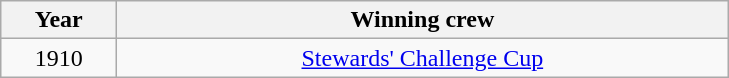<table class="wikitable" style="text-align:center">
<tr>
<th width=70>Year</th>
<th width=400>Winning crew</th>
</tr>
<tr>
<td>1910</td>
<td><a href='#'>Stewards' Challenge Cup</a></td>
</tr>
</table>
